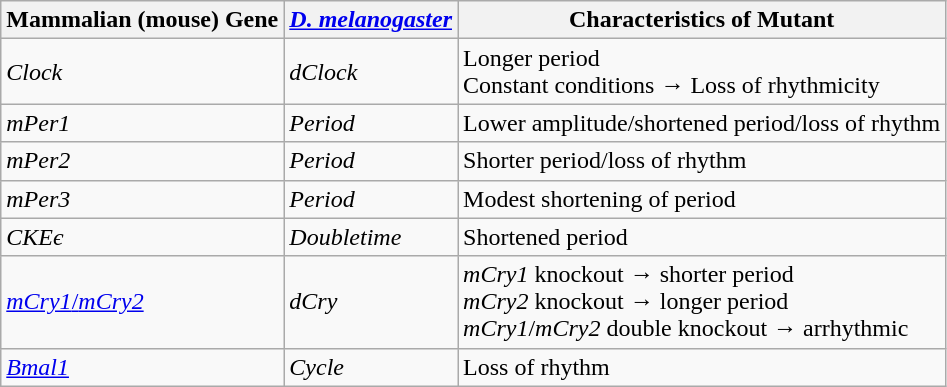<table class="wikitable">
<tr>
<th>Mammalian (mouse) Gene</th>
<th><em><a href='#'>D. melanogaster</a></em></th>
<th>Characteristics of Mutant</th>
</tr>
<tr>
<td><em>Clock</em></td>
<td><em>dClock</em></td>
<td>Longer period<br>Constant conditions → Loss of rhythmicity</td>
</tr>
<tr>
<td><em>mPer1</em></td>
<td><em>Period</em></td>
<td>Lower amplitude/shortened period/loss of rhythm</td>
</tr>
<tr>
<td><em>mPer2</em></td>
<td><em>Period</em></td>
<td>Shorter period/loss of rhythm</td>
</tr>
<tr>
<td><em>mPer3</em></td>
<td><em>Period</em></td>
<td>Modest shortening of period</td>
</tr>
<tr>
<td><em>CKEє</em></td>
<td><em>Doubletime</em></td>
<td>Shortened period</td>
</tr>
<tr>
<td><a href='#'><em>mCry1</em>/<em>mCry2</em></a></td>
<td><em>dCry</em></td>
<td><em>mCry1</em> knockout → shorter period<br><em>mCry2</em> knockout → longer period<br><em>mCry1</em>/<em>mCry2</em> double knockout → arrhythmic</td>
</tr>
<tr>
<td><em><a href='#'>Bmal1</a></em></td>
<td><em>Cycle</em></td>
<td>Loss of rhythm</td>
</tr>
</table>
